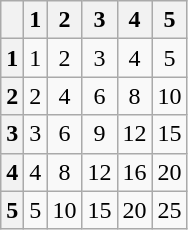<table class="wikitable" style="text-align: center;">
<tr>
<th></th>
<th>1</th>
<th>2</th>
<th>3</th>
<th>4</th>
<th>5</th>
</tr>
<tr>
<th>1</th>
<td>1</td>
<td>2</td>
<td>3</td>
<td>4</td>
<td>5</td>
</tr>
<tr>
<th>2</th>
<td>2</td>
<td>4</td>
<td>6</td>
<td>8</td>
<td>10</td>
</tr>
<tr>
<th>3</th>
<td>3</td>
<td>6</td>
<td>9</td>
<td>12</td>
<td>15</td>
</tr>
<tr>
<th>4</th>
<td>4</td>
<td>8</td>
<td>12</td>
<td>16</td>
<td>20</td>
</tr>
<tr>
<th>5</th>
<td>5</td>
<td>10</td>
<td>15</td>
<td>20</td>
<td>25</td>
</tr>
</table>
